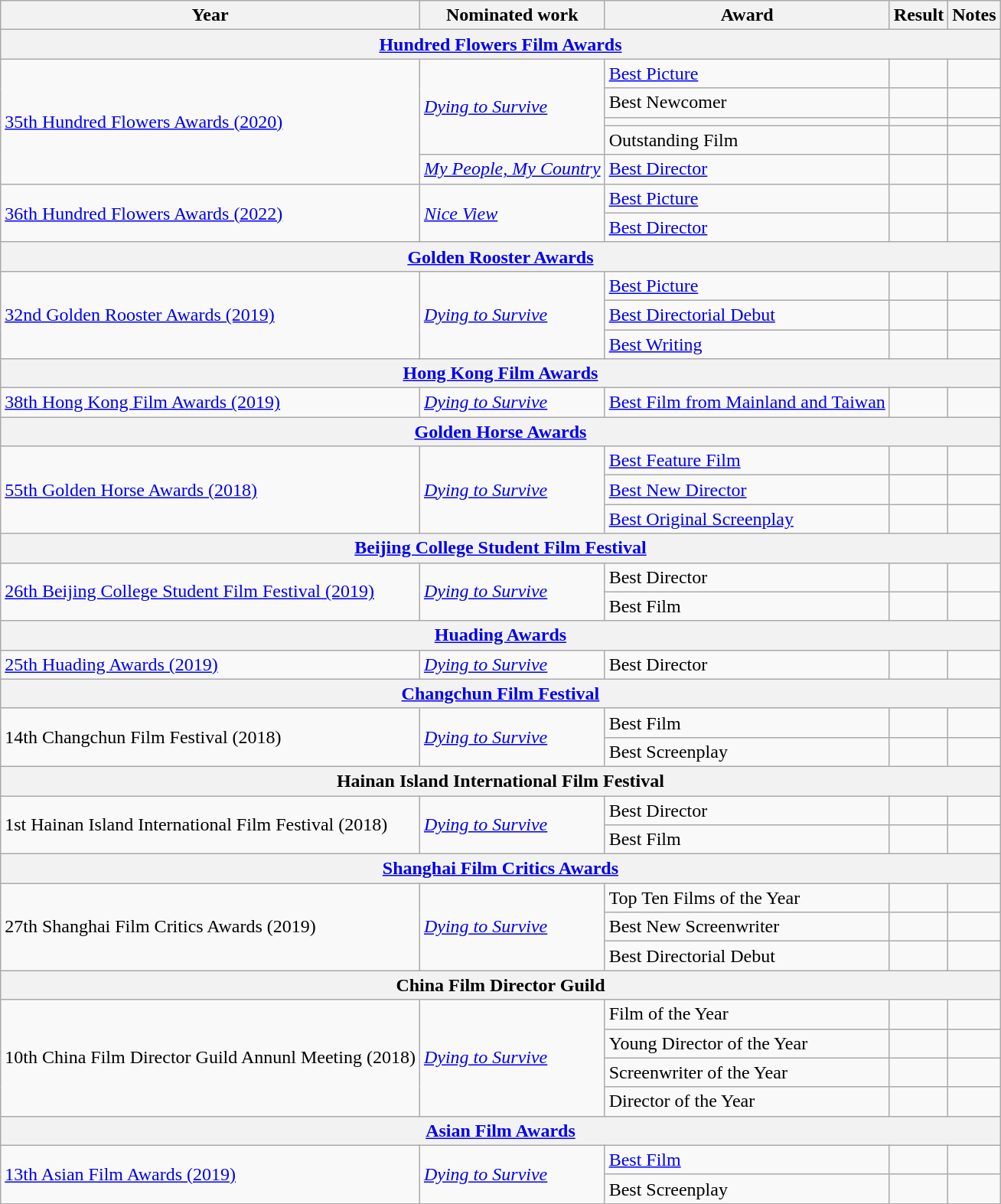<table class="wikitable">
<tr>
<th>Year</th>
<th>Nominated work</th>
<th>Award</th>
<th>Result</th>
<th>Notes</th>
</tr>
<tr>
<th colspan="5"><a href='#'>Hundred Flowers Film Awards</a></th>
</tr>
<tr>
<td rowspan="5"><a href='#'>35th Hundred Flowers Awards (2020)</a></td>
<td rowspan="4"><em><a href='#'>Dying to Survive</a></em></td>
<td><a href='#'>Best Picture</a></td>
<td></td>
<td></td>
</tr>
<tr>
<td>Best Newcomer</td>
<td></td>
<td></td>
</tr>
<tr>
<td></td>
<td></td>
<td></td>
</tr>
<tr>
<td>Outstanding Film</td>
<td></td>
<td></td>
</tr>
<tr>
<td><em><a href='#'>My People, My Country</a></em></td>
<td><a href='#'>Best Director</a></td>
<td></td>
<td></td>
</tr>
<tr>
<td rowspan="2"><a href='#'>36th Hundred Flowers Awards (2022)</a></td>
<td rowspan="2"><em><a href='#'>Nice View</a></em></td>
<td><a href='#'>Best Picture</a></td>
<td></td>
<td></td>
</tr>
<tr>
<td><a href='#'>Best Director</a></td>
<td></td>
<td></td>
</tr>
<tr>
<th colspan="5"><a href='#'>Golden Rooster Awards</a></th>
</tr>
<tr>
<td rowspan="3"><a href='#'>32nd Golden Rooster Awards (2019)</a></td>
<td rowspan="3"><em><a href='#'>Dying to Survive</a></em></td>
<td><a href='#'>Best Picture</a></td>
<td></td>
<td></td>
</tr>
<tr>
<td><a href='#'>Best Directorial Debut</a></td>
<td></td>
<td></td>
</tr>
<tr>
<td><a href='#'>Best Writing</a></td>
<td></td>
<td></td>
</tr>
<tr>
<th colspan="5"><a href='#'>Hong Kong Film Awards</a></th>
</tr>
<tr>
<td><a href='#'>38th Hong Kong Film Awards (2019)</a></td>
<td><em><a href='#'>Dying to Survive</a></em></td>
<td><a href='#'>Best Film from Mainland and Taiwan</a></td>
<td></td>
<td></td>
</tr>
<tr>
<th colspan="5"><a href='#'>Golden Horse Awards</a></th>
</tr>
<tr>
<td rowspan="3"><a href='#'>55th Golden Horse Awards (2018)</a></td>
<td rowspan="3"><em><a href='#'>Dying to Survive</a></em></td>
<td><a href='#'>Best Feature Film</a></td>
<td></td>
<td></td>
</tr>
<tr>
<td><a href='#'>Best New Director</a></td>
<td></td>
<td></td>
</tr>
<tr>
<td><a href='#'>Best Original Screenplay</a></td>
<td></td>
<td></td>
</tr>
<tr>
<th colspan="5"><a href='#'>Beijing College Student Film Festival</a></th>
</tr>
<tr>
<td rowspan="2"><a href='#'>26th Beijing College Student Film Festival (2019)</a></td>
<td rowspan="2"><em><a href='#'>Dying to Survive</a></em></td>
<td>Best Director</td>
<td></td>
<td></td>
</tr>
<tr>
<td>Best Film</td>
<td></td>
<td></td>
</tr>
<tr>
<th colspan="5"><a href='#'>Huading Awards</a></th>
</tr>
<tr>
<td><a href='#'>25th Huading Awards (2019)</a></td>
<td><em><a href='#'>Dying to Survive</a></em></td>
<td>Best Director</td>
<td></td>
<td></td>
</tr>
<tr>
<th colspan="5"><a href='#'>Changchun Film Festival</a></th>
</tr>
<tr>
<td rowspan="2">14th Changchun Film Festival (2018)</td>
<td rowspan="2"><em><a href='#'>Dying to Survive</a></em></td>
<td>Best Film</td>
<td></td>
<td></td>
</tr>
<tr>
<td>Best Screenplay</td>
<td></td>
<td></td>
</tr>
<tr>
<th colspan="5">Hainan Island International Film Festival</th>
</tr>
<tr>
<td rowspan="2">1st Hainan Island International Film Festival (2018)</td>
<td rowspan="2"><em><a href='#'>Dying to Survive</a></em></td>
<td>Best Director</td>
<td></td>
<td></td>
</tr>
<tr>
<td>Best Film</td>
<td></td>
<td></td>
</tr>
<tr>
<th colspan="5"><a href='#'>Shanghai Film Critics Awards</a></th>
</tr>
<tr>
<td rowspan="3">27th Shanghai Film Critics Awards (2019)</td>
<td rowspan="3"><em><a href='#'>Dying to Survive</a></em></td>
<td>Top Ten Films of the Year</td>
<td></td>
<td></td>
</tr>
<tr>
<td>Best New Screenwriter</td>
<td></td>
<td></td>
</tr>
<tr>
<td>Best Directorial Debut</td>
<td></td>
<td></td>
</tr>
<tr>
<th colspan="5">China Film Director Guild</th>
</tr>
<tr>
<td rowspan="4">10th China Film Director Guild Annunl Meeting (2018)</td>
<td rowspan="4"><em><a href='#'>Dying to Survive</a></em></td>
<td>Film of the Year</td>
<td></td>
<td></td>
</tr>
<tr>
<td>Young Director of the Year</td>
<td></td>
<td></td>
</tr>
<tr>
<td>Screenwriter of the Year</td>
<td></td>
<td></td>
</tr>
<tr>
<td>Director of the Year</td>
<td></td>
<td></td>
</tr>
<tr>
<th colspan="5"><a href='#'>Asian Film Awards</a></th>
</tr>
<tr>
<td rowspan="2"><a href='#'>13th Asian Film Awards (2019)</a></td>
<td rowspan="2"><em><a href='#'>Dying to Survive</a></em></td>
<td><a href='#'>Best Film</a></td>
<td></td>
<td></td>
</tr>
<tr>
<td>Best Screenplay</td>
<td></td>
<td></td>
</tr>
</table>
